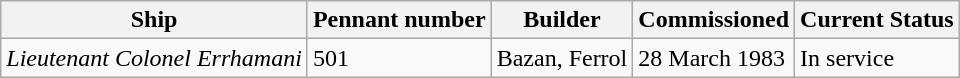<table class="wikitable">
<tr>
<th>Ship</th>
<th>Pennant number</th>
<th>Builder</th>
<th>Commissioned</th>
<th>Current Status</th>
</tr>
<tr>
<td><em>Lieutenant Colonel Errhamani</em></td>
<td>501</td>
<td>Bazan, Ferrol</td>
<td>28 March 1983</td>
<td>In service</td>
</tr>
</table>
